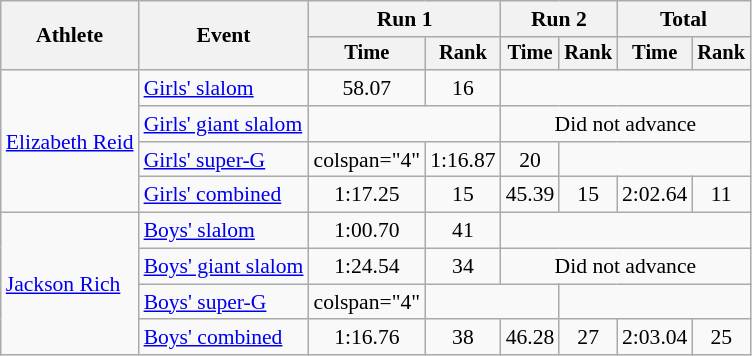<table class="wikitable" style="font-size:90%">
<tr>
<th rowspan=2>Athlete</th>
<th rowspan=2>Event</th>
<th colspan=2>Run 1</th>
<th colspan=2>Run 2</th>
<th colspan=2>Total</th>
</tr>
<tr style="font-size:95%">
<th>Time</th>
<th>Rank</th>
<th>Time</th>
<th>Rank</th>
<th>Time</th>
<th>Rank</th>
</tr>
<tr align=center>
<td align="left" rowspan="4"><a href='#'>Elizabeth Reid</a></td>
<td align="left"><a href='#'>Girls' slalom</a></td>
<td>58.07</td>
<td>16</td>
<td colspan=4></td>
</tr>
<tr align=center>
<td align="left"><a href='#'>Girls' giant slalom</a></td>
<td colspan=2></td>
<td colspan=4>Did not advance</td>
</tr>
<tr align=center>
<td align="left"><a href='#'>Girls' super-G</a></td>
<td>colspan="4" </td>
<td>1:16.87</td>
<td>20</td>
</tr>
<tr align=center>
<td align="left"><a href='#'>Girls' combined</a></td>
<td>1:17.25</td>
<td>15</td>
<td>45.39</td>
<td>15</td>
<td>2:02.64</td>
<td>11</td>
</tr>
<tr align=center>
<td align="left" rowspan="4"><a href='#'>Jackson Rich</a></td>
<td align="left"><a href='#'>Boys' slalom</a></td>
<td>1:00.70</td>
<td>41</td>
<td colspan=4></td>
</tr>
<tr align=center>
<td align="left"><a href='#'>Boys' giant slalom</a></td>
<td>1:24.54</td>
<td>34</td>
<td colspan=4>Did not advance</td>
</tr>
<tr align=center>
<td align="left"><a href='#'>Boys' super-G</a></td>
<td>colspan="4" </td>
<td colspan=2></td>
</tr>
<tr align=center>
<td align="left"><a href='#'>Boys' combined</a></td>
<td>1:16.76</td>
<td>38</td>
<td>46.28</td>
<td>27</td>
<td>2:03.04</td>
<td>25</td>
</tr>
</table>
